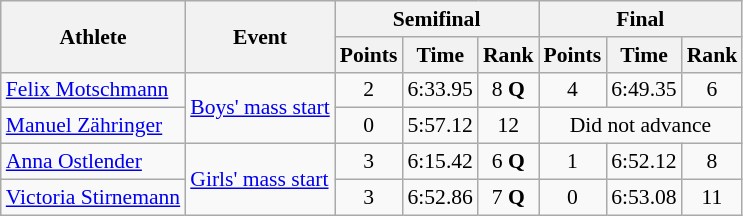<table class="wikitable" style="font-size:90%">
<tr>
<th rowspan=2>Athlete</th>
<th rowspan=2>Event</th>
<th colspan=3>Semifinal</th>
<th colspan=3>Final</th>
</tr>
<tr>
<th>Points</th>
<th>Time</th>
<th>Rank</th>
<th>Points</th>
<th>Time</th>
<th>Rank</th>
</tr>
<tr align=center>
<td align=left><a href='#'>Felix Motschmann</a></td>
<td align=left rowspan=2><a href='#'>Boys' mass start</a></td>
<td>2</td>
<td>6:33.95</td>
<td>8 <strong>Q</strong></td>
<td>4</td>
<td>6:49.35</td>
<td>6</td>
</tr>
<tr align=center>
<td align=left><a href='#'>Manuel Zähringer</a></td>
<td>0</td>
<td>5:57.12</td>
<td>12</td>
<td colspan=3>Did not advance</td>
</tr>
<tr align=center>
<td align=left><a href='#'>Anna Ostlender</a></td>
<td align=left rowspan=2><a href='#'>Girls' mass start</a></td>
<td>3</td>
<td>6:15.42</td>
<td>6 <strong>Q</strong></td>
<td>1</td>
<td>6:52.12</td>
<td>8</td>
</tr>
<tr align=center>
<td align=left><a href='#'>Victoria Stirnemann</a></td>
<td>3</td>
<td>6:52.86</td>
<td>7 <strong>Q</strong></td>
<td>0</td>
<td>6:53.08</td>
<td>11</td>
</tr>
</table>
